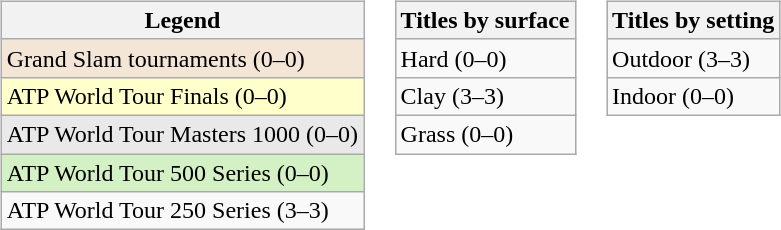<table>
<tr valign="top">
<td><br><table class="wikitable">
<tr>
<th>Legend</th>
</tr>
<tr style="background:#f3e6d7;">
<td>Grand Slam tournaments (0–0)</td>
</tr>
<tr style="background:#ffffcc;">
<td>ATP World Tour Finals (0–0)</td>
</tr>
<tr style="background:#e9e9e9;">
<td>ATP World Tour Masters 1000 (0–0)</td>
</tr>
<tr style="background:#d4f1c5;">
<td>ATP World Tour 500 Series (0–0)</td>
</tr>
<tr>
<td>ATP World Tour 250 Series (3–3)</td>
</tr>
</table>
</td>
<td><br><table class="wikitable">
<tr>
<th>Titles by surface</th>
</tr>
<tr>
<td>Hard (0–0)</td>
</tr>
<tr>
<td>Clay (3–3)</td>
</tr>
<tr>
<td>Grass (0–0)</td>
</tr>
</table>
</td>
<td><br><table class="wikitable">
<tr>
<th>Titles by setting</th>
</tr>
<tr>
<td>Outdoor (3–3)</td>
</tr>
<tr>
<td>Indoor (0–0)</td>
</tr>
</table>
</td>
</tr>
</table>
